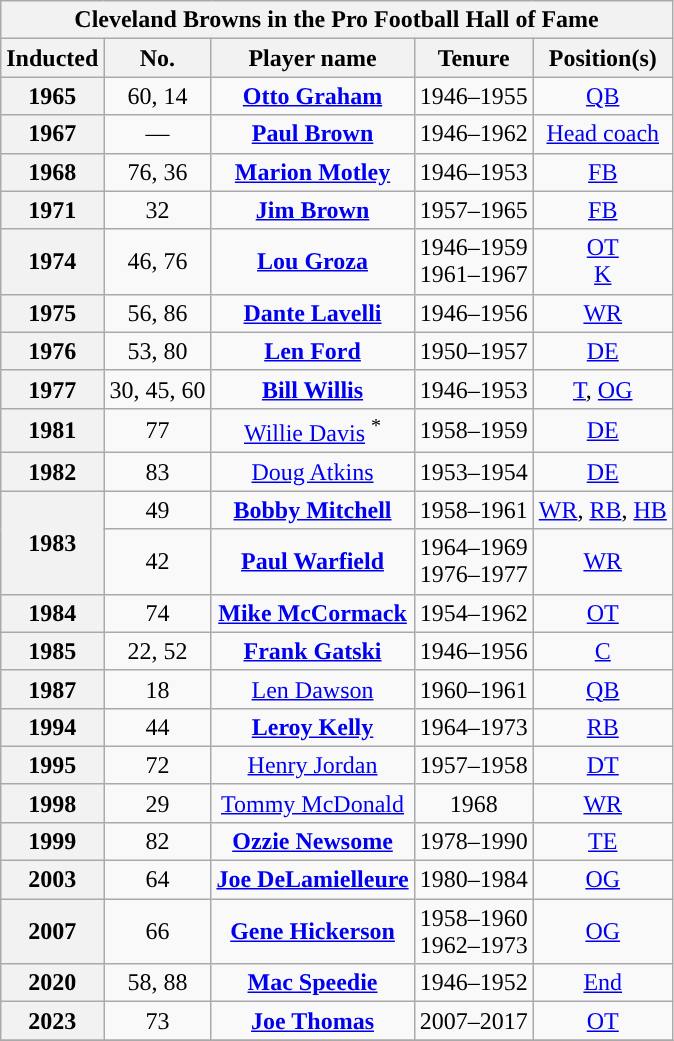<table class="wikitable" style="text-align:center">
<tr>
<th colspan="5">Cleveland Browns in the Pro Football Hall of Fame</th>
</tr>
<tr>
<th>Inducted</th>
<th>No.</th>
<th>Player name</th>
<th>Tenure</th>
<th>Position(s)</th>
</tr>
<tr>
<th style="text-align:center;">1965</th>
<td style="text-align:center;">60, 14</td>
<td style="text-align:center;"><strong><a href='#'>Otto Graham</a></strong></td>
<td style="text-align:center;">1946–1955</td>
<td style="text-align:center;"><a href='#'>QB</a></td>
</tr>
<tr>
<th style="text-align:center;">1967</th>
<td style="text-align:center;">—</td>
<td style="text-align:center;"><strong><a href='#'>Paul Brown</a></strong></td>
<td style="text-align:center;">1946–1962</td>
<td style="text-align:center;"><a href='#'>Head coach</a></td>
</tr>
<tr>
<th style="text-align:center;">1968</th>
<td style="text-align:center;">76, 36</td>
<td style="text-align:center;"><strong><a href='#'>Marion Motley</a></strong></td>
<td style="text-align:center;">1946–1953</td>
<td style="text-align:center;"><a href='#'>FB</a></td>
</tr>
<tr>
<th style="text-align:center;">1971</th>
<td style="text-align:center;">32</td>
<td style="text-align:center;"><strong><a href='#'>Jim Brown</a></strong></td>
<td style="text-align:center;">1957–1965</td>
<td style="text-align:center;"><a href='#'>FB</a></td>
</tr>
<tr>
<th style="text-align:center;">1974</th>
<td style="text-align:center;">46, 76</td>
<td style="text-align:center;"><strong><a href='#'>Lou Groza</a></strong></td>
<td style="text-align:center;">1946–1959<br>1961–1967</td>
<td style="text-align:center;"><a href='#'>OT</a><br><a href='#'>K</a></td>
</tr>
<tr>
<th style="text-align:center;">1975</th>
<td style="text-align:center;">56, 86</td>
<td style="text-align:center;"><strong><a href='#'>Dante Lavelli</a></strong></td>
<td style="text-align:center;">1946–1956</td>
<td style="text-align:center;"><a href='#'>WR</a></td>
</tr>
<tr>
<th style="text-align:center;">1976</th>
<td style="text-align:center;">53, 80</td>
<td style="text-align:center;"><strong><a href='#'>Len Ford</a></strong></td>
<td style="text-align:center;">1950–1957</td>
<td style="text-align:center;"><a href='#'>DE</a></td>
</tr>
<tr>
<th style="text-align:center;">1977</th>
<td style="text-align:center;">30, 45, 60</td>
<td style="text-align:center;"><strong><a href='#'>Bill Willis</a></strong></td>
<td style="text-align:center;">1946–1953</td>
<td style="text-align:center;"><a href='#'>T</a>, <a href='#'>OG</a></td>
</tr>
<tr>
<th style="text-align:center;">1981</th>
<td style="text-align:center;">77</td>
<td style="text-align:center;"><a href='#'>Willie Davis</a> <sup>*</sup></td>
<td style="text-align:center;">1958–1959</td>
<td style="text-align:center;"><a href='#'>DE</a></td>
</tr>
<tr>
<th style="text-align:center;">1982</th>
<td style="text-align:center;">83</td>
<td style="text-align:center;"><a href='#'>Doug Atkins</a></td>
<td style="text-align:center;">1953–1954</td>
<td style="text-align:center;"><a href='#'>DE</a></td>
</tr>
<tr>
<th style="text-align:center;" rowspan=2>1983</th>
<td style="text-align:center;">49</td>
<td style="text-align:center;"><strong><a href='#'>Bobby Mitchell</a></strong></td>
<td style="text-align:center;">1958–1961</td>
<td style="text-align:center;"><a href='#'>WR</a>, <a href='#'>RB</a>, <a href='#'>HB</a></td>
</tr>
<tr>
<td style="text-align:center;">42</td>
<td style="text-align:center;"><strong><a href='#'>Paul Warfield</a></strong></td>
<td style="text-align:center;">1964–1969<br>1976–1977</td>
<td style="text-align:center;"><a href='#'>WR</a></td>
</tr>
<tr>
<th style="text-align:center;">1984</th>
<td style="text-align:center;">74</td>
<td style="text-align:center;"><strong><a href='#'>Mike McCormack</a></strong></td>
<td style="text-align:center;">1954–1962</td>
<td style="text-align:center;"><a href='#'>OT</a></td>
</tr>
<tr>
<th style="text-align:center;">1985</th>
<td style="text-align:center;">22, 52</td>
<td style="text-align:center;"><strong><a href='#'>Frank Gatski</a></strong></td>
<td style="text-align:center;">1946–1956</td>
<td style="text-align:center;"><a href='#'>C</a></td>
</tr>
<tr>
<th style="text-align:center;">1987</th>
<td style="text-align:center;">18</td>
<td style="text-align:center;"><a href='#'>Len Dawson</a></td>
<td style="text-align:center;">1960–1961</td>
<td style="text-align:center;"><a href='#'>QB</a></td>
</tr>
<tr>
<th style="text-align:center;">1994</th>
<td style="text-align:center;">44</td>
<td style="text-align:center;"><strong><a href='#'>Leroy Kelly</a></strong></td>
<td style="text-align:center;">1964–1973</td>
<td style="text-align:center;"><a href='#'>RB</a></td>
</tr>
<tr>
<th style="text-align:center;">1995</th>
<td style="text-align:center;">72</td>
<td style="text-align:center;"><a href='#'>Henry Jordan</a></td>
<td style="text-align:center;">1957–1958</td>
<td style="text-align:center;"><a href='#'>DT</a></td>
</tr>
<tr>
<th style="text-align:center;">1998</th>
<td style="text-align:center;">29</td>
<td style="text-align:center;"><a href='#'>Tommy McDonald</a></td>
<td style="text-align:center;">1968</td>
<td style="text-align:center;"><a href='#'>WR</a></td>
</tr>
<tr>
<th style="text-align:center;">1999</th>
<td style="text-align:center;">82</td>
<td style="text-align:center;"><strong><a href='#'>Ozzie Newsome</a></strong></td>
<td style="text-align:center;">1978–1990</td>
<td style="text-align:center;"><a href='#'>TE</a></td>
</tr>
<tr>
<th style="text-align:center;">2003</th>
<td style="text-align:center;">64</td>
<td style="text-align:center;"><strong><a href='#'>Joe DeLamielleure</a></strong></td>
<td style="text-align:center;">1980–1984</td>
<td style="text-align:center;"><a href='#'>OG</a></td>
</tr>
<tr>
<th style="text-align:center;">2007</th>
<td style="text-align:center;">66</td>
<td style="text-align:center;"><strong><a href='#'>Gene Hickerson</a></strong></td>
<td style="text-align:center;">1958–1960<br>1962–1973</td>
<td style="text-align:center;"><a href='#'>OG</a></td>
</tr>
<tr>
<th style="text-align:center;">2020</th>
<td style="text-align:center;">58, 88</td>
<td style="text-align:center;"><strong><a href='#'>Mac Speedie</a></strong></td>
<td style="text-align:center;">1946–1952</td>
<td style="text-align:center;"><a href='#'>End</a></td>
</tr>
<tr>
<th style="text-align:center;">2023</th>
<td style="text-align:center;">73</td>
<td style="text-align:center;"><strong><a href='#'>Joe Thomas</a></strong></td>
<td style="text-align:center;">2007–2017</td>
<td style="text-align:center;"><a href='#'>OT</a></td>
</tr>
<tr>
</tr>
</table>
